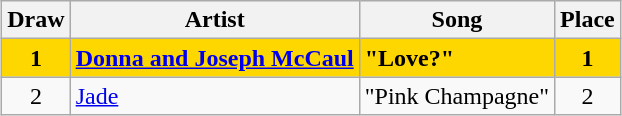<table class="sortable wikitable" style="margin: 1em auto 1em auto; text-align:center">
<tr>
<th>Draw</th>
<th>Artist</th>
<th>Song</th>
<th>Place</th>
</tr>
<tr style="font-weight:bold; background:gold;">
<td>1</td>
<td align="left"><a href='#'>Donna and Joseph McCaul</a></td>
<td align="left">"Love?"</td>
<td>1</td>
</tr>
<tr>
<td>2</td>
<td align="left"><a href='#'>Jade</a></td>
<td align="left">"Pink Champagne"</td>
<td>2</td>
</tr>
</table>
